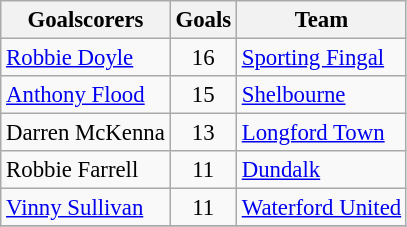<table class="wikitable" style="font-size:95%;">
<tr>
<th>Goalscorers</th>
<th>Goals</th>
<th>Team</th>
</tr>
<tr>
<td> <a href='#'>Robbie Doyle</a></td>
<td align=center>16</td>
<td><a href='#'>Sporting Fingal</a></td>
</tr>
<tr>
<td> <a href='#'>Anthony Flood</a></td>
<td align=center>15</td>
<td><a href='#'>Shelbourne</a></td>
</tr>
<tr>
<td> Darren McKenna</td>
<td align=center>13</td>
<td><a href='#'>Longford Town</a></td>
</tr>
<tr>
<td> Robbie Farrell</td>
<td align=center>11</td>
<td><a href='#'>Dundalk</a></td>
</tr>
<tr>
<td> <a href='#'>Vinny Sullivan</a></td>
<td align=center>11</td>
<td><a href='#'>Waterford United</a></td>
</tr>
<tr>
</tr>
</table>
